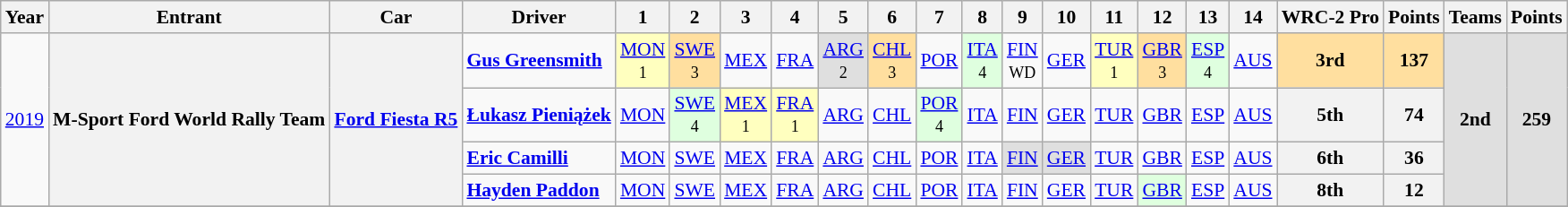<table class="wikitable" border="1" style="text-align:center; font-size:90%;">
<tr>
<th>Year</th>
<th>Entrant</th>
<th>Car</th>
<th>Driver</th>
<th>1</th>
<th>2</th>
<th>3</th>
<th>4</th>
<th>5</th>
<th>6</th>
<th>7</th>
<th>8</th>
<th>9</th>
<th>10</th>
<th>11</th>
<th>12</th>
<th>13</th>
<th>14</th>
<th>WRC-2 Pro</th>
<th>Points</th>
<th>Teams</th>
<th>Points</th>
</tr>
<tr>
<td rowspan="4"><a href='#'>2019</a></td>
<th rowspan="4">M-Sport Ford World Rally Team</th>
<th rowspan="4"><a href='#'>Ford Fiesta R5</a></th>
<td align="left"> <strong><a href='#'>Gus Greensmith</a></strong></td>
<td style="background:#ffffbf;"><a href='#'>MON</a><br><small>1</small></td>
<td style="background:#ffdf9f"><a href='#'>SWE</a><br><small>3</small></td>
<td><a href='#'>MEX</a></td>
<td><a href='#'>FRA</a></td>
<td style="background:#DFDFDF;"><a href='#'>ARG</a><br><small>2</small></td>
<td style="background:#ffdf9f"><a href='#'>CHL</a><br><small>3</small></td>
<td><a href='#'>POR</a></td>
<td style="background:#DFFFDF;"><a href='#'>ITA</a><br><small>4</small></td>
<td><a href='#'>FIN</a><br><small>WD</small></td>
<td><a href='#'>GER</a></td>
<td style="background:#ffffbf;"><a href='#'>TUR</a><br><small>1</small></td>
<td style="background:#ffdf9f"><a href='#'>GBR</a><br><small>3</small></td>
<td style="background:#DFFFDF;"><a href='#'>ESP</a><br><small>4</small></td>
<td><a href='#'>AUS</a><br></td>
<th style="background:#ffdf9f">3rd</th>
<th style="background:#ffdf9f">137</th>
<th rowspan="4" style="background:#DFDFDF;">2nd</th>
<th rowspan="4" style="background:#DFDFDF;">259</th>
</tr>
<tr>
<td align="left"> <strong><a href='#'>Łukasz Pieniążek</a></strong></td>
<td><a href='#'>MON</a></td>
<td style="background:#DFFFDF;"><a href='#'>SWE</a><br><small>4</small></td>
<td style="background:#ffffbf;"><a href='#'>MEX</a><br><small>1</small></td>
<td style="background:#ffffbf;"><a href='#'>FRA</a><br><small>1</small></td>
<td><a href='#'>ARG</a></td>
<td><a href='#'>CHL</a></td>
<td style="background:#DFFFDF;"><a href='#'>POR</a><br><small>4</small></td>
<td><a href='#'>ITA</a></td>
<td><a href='#'>FIN</a></td>
<td><a href='#'>GER</a></td>
<td><a href='#'>TUR</a></td>
<td><a href='#'>GBR</a></td>
<td><a href='#'>ESP</a></td>
<td><a href='#'>AUS</a><br></td>
<th>5th</th>
<th>74</th>
</tr>
<tr>
<td align="left"> <strong><a href='#'>Eric Camilli</a></strong></td>
<td><a href='#'>MON</a></td>
<td><a href='#'>SWE</a></td>
<td><a href='#'>MEX</a></td>
<td><a href='#'>FRA</a></td>
<td><a href='#'>ARG</a></td>
<td><a href='#'>CHL</a></td>
<td><a href='#'>POR</a></td>
<td><a href='#'>ITA</a></td>
<td style="background:#DFDFDF;"><a href='#'>FIN</a><br></td>
<td style="background:#DFDFDF;"><a href='#'>GER</a><br></td>
<td><a href='#'>TUR</a></td>
<td><a href='#'>GBR</a></td>
<td><a href='#'>ESP</a></td>
<td><a href='#'>AUS</a><br></td>
<th>6th</th>
<th>36</th>
</tr>
<tr>
<td align="left"> <strong><a href='#'>Hayden Paddon</a></strong></td>
<td><a href='#'>MON</a></td>
<td><a href='#'>SWE</a></td>
<td><a href='#'>MEX</a></td>
<td><a href='#'>FRA</a></td>
<td><a href='#'>ARG</a></td>
<td><a href='#'>CHL</a></td>
<td><a href='#'>POR</a></td>
<td><a href='#'>ITA</a></td>
<td><a href='#'>FIN</a></td>
<td><a href='#'>GER</a></td>
<td><a href='#'>TUR</a></td>
<td style="background:#DFFFDF;"><a href='#'>GBR</a><br></td>
<td><a href='#'>ESP</a></td>
<td><a href='#'>AUS</a><br></td>
<th>8th</th>
<th>12</th>
</tr>
<tr>
</tr>
</table>
